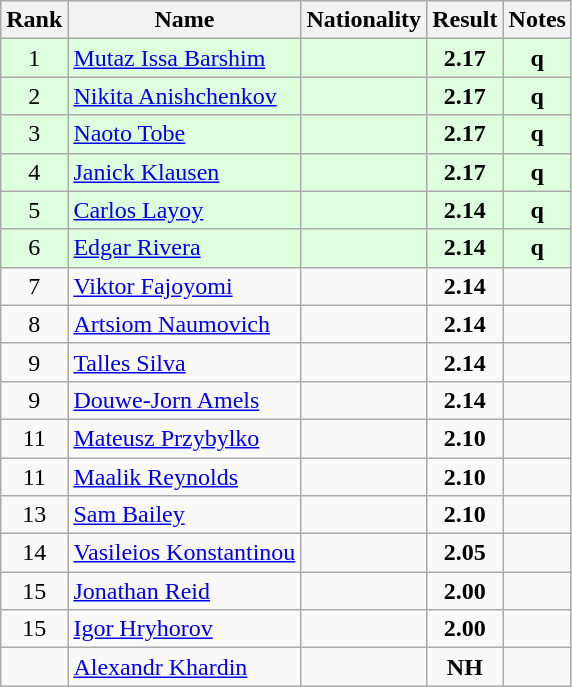<table class="wikitable sortable" style="text-align:center">
<tr>
<th>Rank</th>
<th>Name</th>
<th>Nationality</th>
<th>Result</th>
<th>Notes</th>
</tr>
<tr bgcolor=ddffdd>
<td>1</td>
<td align=left><a href='#'>Mutaz Issa Barshim</a></td>
<td align=left></td>
<td><strong>2.17</strong></td>
<td><strong>q</strong></td>
</tr>
<tr bgcolor=ddffdd>
<td>2</td>
<td align=left><a href='#'>Nikita Anishchenkov</a></td>
<td align=left></td>
<td><strong>2.17</strong></td>
<td><strong>q</strong></td>
</tr>
<tr bgcolor=ddffdd>
<td>3</td>
<td align=left><a href='#'>Naoto Tobe</a></td>
<td align=left></td>
<td><strong>2.17</strong></td>
<td><strong>q</strong></td>
</tr>
<tr bgcolor=ddffdd>
<td>4</td>
<td align=left><a href='#'>Janick Klausen</a></td>
<td align=left></td>
<td><strong>2.17</strong></td>
<td><strong>q</strong></td>
</tr>
<tr bgcolor=ddffdd>
<td>5</td>
<td align=left><a href='#'>Carlos Layoy</a></td>
<td align=left></td>
<td><strong>2.14</strong></td>
<td><strong>q</strong></td>
</tr>
<tr bgcolor=ddffdd>
<td>6</td>
<td align=left><a href='#'>Edgar Rivera</a></td>
<td align=left></td>
<td><strong>2.14</strong></td>
<td><strong>q</strong></td>
</tr>
<tr>
<td>7</td>
<td align=left><a href='#'>Viktor Fajoyomi</a></td>
<td align=left></td>
<td><strong>2.14</strong></td>
<td></td>
</tr>
<tr>
<td>8</td>
<td align=left><a href='#'>Artsiom Naumovich</a></td>
<td align=left></td>
<td><strong>2.14</strong></td>
<td></td>
</tr>
<tr>
<td>9</td>
<td align=left><a href='#'>Talles Silva</a></td>
<td align=left></td>
<td><strong>2.14</strong></td>
<td></td>
</tr>
<tr>
<td>9</td>
<td align=left><a href='#'>Douwe-Jorn Amels</a></td>
<td align=left></td>
<td><strong>2.14</strong></td>
<td></td>
</tr>
<tr>
<td>11</td>
<td align=left><a href='#'>Mateusz Przybylko</a></td>
<td align=left></td>
<td><strong>2.10</strong></td>
<td></td>
</tr>
<tr>
<td>11</td>
<td align=left><a href='#'>Maalik Reynolds</a></td>
<td align=left></td>
<td><strong>2.10</strong></td>
<td></td>
</tr>
<tr>
<td>13</td>
<td align=left><a href='#'>Sam Bailey</a></td>
<td align=left></td>
<td><strong>2.10</strong></td>
<td></td>
</tr>
<tr>
<td>14</td>
<td align=left><a href='#'>Vasileios Konstantinou</a></td>
<td align=left></td>
<td><strong>2.05</strong></td>
<td></td>
</tr>
<tr>
<td>15</td>
<td align=left><a href='#'>Jonathan Reid</a></td>
<td align=left></td>
<td><strong>2.00</strong></td>
<td></td>
</tr>
<tr>
<td>15</td>
<td align=left><a href='#'>Igor Hryhorov</a></td>
<td align=left></td>
<td><strong>2.00</strong></td>
<td></td>
</tr>
<tr>
<td></td>
<td align=left><a href='#'>Alexandr Khardin</a></td>
<td align=left></td>
<td><strong>NH</strong></td>
<td></td>
</tr>
</table>
